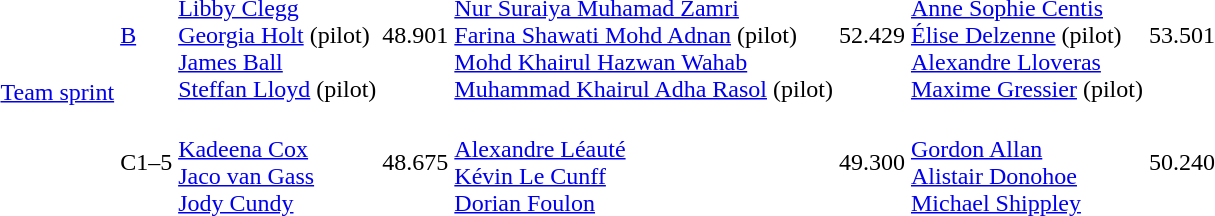<table>
<tr>
<td rowspan=2><a href='#'>Team sprint</a></td>
<td><a href='#'>B</a></td>
<td><br><a href='#'>Libby Clegg</a><br><a href='#'>Georgia Holt</a> (pilot)<br><a href='#'>James Ball</a><br><a href='#'>Steffan Lloyd</a> (pilot)</td>
<td>48.901</td>
<td><br><a href='#'>Nur Suraiya Muhamad Zamri</a><br><a href='#'>Farina Shawati Mohd Adnan</a> (pilot)<br><a href='#'>Mohd Khairul Hazwan Wahab</a><br><a href='#'>Muhammad Khairul Adha Rasol</a> (pilot)</td>
<td>52.429</td>
<td><br><a href='#'>Anne Sophie Centis</a><br><a href='#'>Élise Delzenne</a> (pilot)<br><a href='#'>Alexandre Lloveras</a><br><a href='#'>Maxime Gressier</a> (pilot)</td>
<td>53.501</td>
</tr>
<tr>
<td>C1–5</td>
<td><br><a href='#'>Kadeena Cox</a><br><a href='#'>Jaco van Gass</a><br><a href='#'>Jody Cundy</a></td>
<td>48.675</td>
<td><br><a href='#'>Alexandre Léauté</a><br><a href='#'>Kévin Le Cunff</a><br><a href='#'>Dorian Foulon</a></td>
<td>49.300</td>
<td><br><a href='#'>Gordon Allan</a><br><a href='#'>Alistair Donohoe</a><br><a href='#'>Michael Shippley</a></td>
<td>50.240</td>
</tr>
</table>
